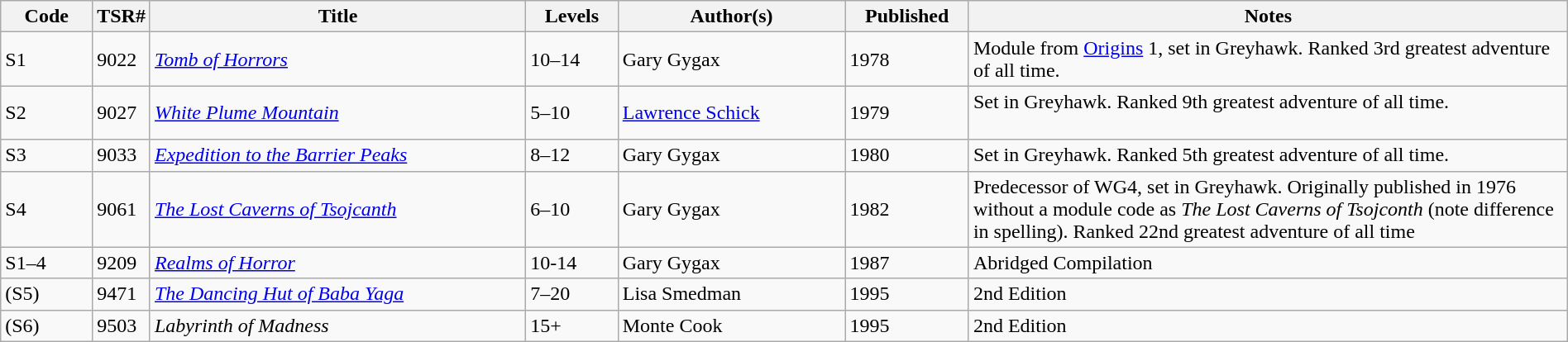<table class="wikitable" style="width: 100%">
<tr>
<th scope="col" style="width: 6%;">Code</th>
<th>TSR#</th>
<th scope="col" style="width: 25%;">Title</th>
<th scope="col" style="width: 6%;">Levels</th>
<th scope="col" style="width: 15%;">Author(s)</th>
<th scope="col" style="width: 8%;">Published</th>
<th scope="col" style="width: 40%;">Notes</th>
</tr>
<tr>
<td>S1</td>
<td>9022</td>
<td><em><a href='#'>Tomb of Horrors</a></em></td>
<td>10–14</td>
<td>Gary Gygax</td>
<td>1978</td>
<td>Module from <a href='#'>Origins</a> 1, set in Greyhawk. Ranked 3rd greatest adventure of all time.<br></td>
</tr>
<tr>
<td>S2</td>
<td>9027</td>
<td><em><a href='#'>White Plume Mountain</a></em></td>
<td>5–10</td>
<td><a href='#'>Lawrence Schick</a></td>
<td>1979</td>
<td>Set in Greyhawk. Ranked 9th greatest adventure of all time.<br><br></td>
</tr>
<tr>
<td>S3</td>
<td>9033</td>
<td><em><a href='#'>Expedition to the Barrier Peaks</a></em></td>
<td>8–12</td>
<td>Gary Gygax</td>
<td>1980</td>
<td>Set in Greyhawk. Ranked 5th greatest adventure of all time.</td>
</tr>
<tr>
<td>S4</td>
<td>9061</td>
<td><em><a href='#'>The Lost Caverns of Tsojcanth</a></em></td>
<td>6–10</td>
<td>Gary Gygax</td>
<td>1982</td>
<td>Predecessor of WG4, set in Greyhawk.  Originally published in 1976 without a module code as <em>The Lost Caverns of Tsojconth</em> (note difference in spelling). Ranked 22nd greatest adventure of all time</td>
</tr>
<tr>
<td>S1–4</td>
<td>9209</td>
<td><em><a href='#'>Realms of Horror</a></em></td>
<td>10-14</td>
<td>Gary Gygax</td>
<td>1987</td>
<td>Abridged Compilation</td>
</tr>
<tr>
<td>(S5)</td>
<td>9471</td>
<td><em><a href='#'>The Dancing Hut of Baba Yaga</a></em></td>
<td>7–20</td>
<td>Lisa Smedman</td>
<td>1995</td>
<td>2nd Edition</td>
</tr>
<tr>
<td>(S6)</td>
<td>9503</td>
<td><em>Labyrinth of Madness</em></td>
<td>15+</td>
<td>Monte Cook</td>
<td>1995</td>
<td>2nd Edition</td>
</tr>
</table>
